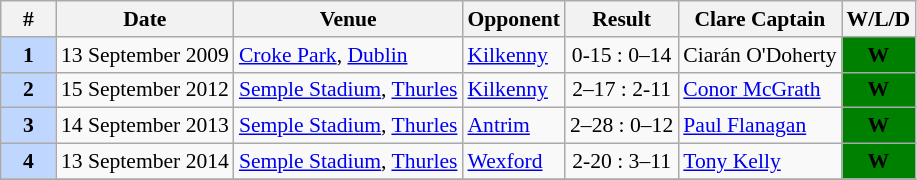<table class="wikitable collapsible collapsed" style="font-size:90%">
<tr>
<th width=30 style="text-align: center;">#</th>
<th>Date</th>
<th>Venue</th>
<th>Opponent</th>
<th>Result</th>
<th>Clare Captain</th>
<th>W/L/D</th>
</tr>
<tr>
<td style="text-align: center;" bgcolor="BFD7FF"><strong>1</strong></td>
<td>13 September 2009</td>
<td><a href='#'>Croke Park</a>, <a href='#'>Dublin</a></td>
<td><a href='#'>Kilkenny</a></td>
<td style="text-align: center;">0-15 : 0–14</td>
<td>Ciarán O'Doherty</td>
<td style="text-align: center;" bgcolor="green"><strong>W</strong></td>
</tr>
<tr>
<td style="text-align: center;" bgcolor="BFD7FF"><strong>2</strong></td>
<td>15 September 2012</td>
<td><a href='#'>Semple Stadium</a>, <a href='#'>Thurles</a></td>
<td><a href='#'>Kilkenny</a></td>
<td style="text-align: center;">2–17 : 2-11</td>
<td><a href='#'>Conor McGrath</a></td>
<td style="text-align: center;" bgcolor="green"><strong>W</strong></td>
</tr>
<tr>
<td style="text-align: center;" bgcolor="BFD7FF"><strong>3</strong></td>
<td>14 September 2013</td>
<td><a href='#'>Semple Stadium</a>, <a href='#'>Thurles</a></td>
<td><a href='#'>Antrim</a></td>
<td style="text-align: center;">2–28 : 0–12</td>
<td><a href='#'>Paul Flanagan</a></td>
<td style="text-align: center;" bgcolor="green"><strong>W</strong></td>
</tr>
<tr>
<td style="text-align: center;" bgcolor="BFD7FF"><strong>4</strong></td>
<td>13 September 2014</td>
<td><a href='#'>Semple Stadium</a>, <a href='#'>Thurles</a></td>
<td><a href='#'>Wexford</a></td>
<td style="text-align: center;">2-20 : 3–11</td>
<td><a href='#'>Tony Kelly</a></td>
<td style="text-align: center;" bgcolor="green"><strong>W</strong></td>
</tr>
<tr>
</tr>
</table>
